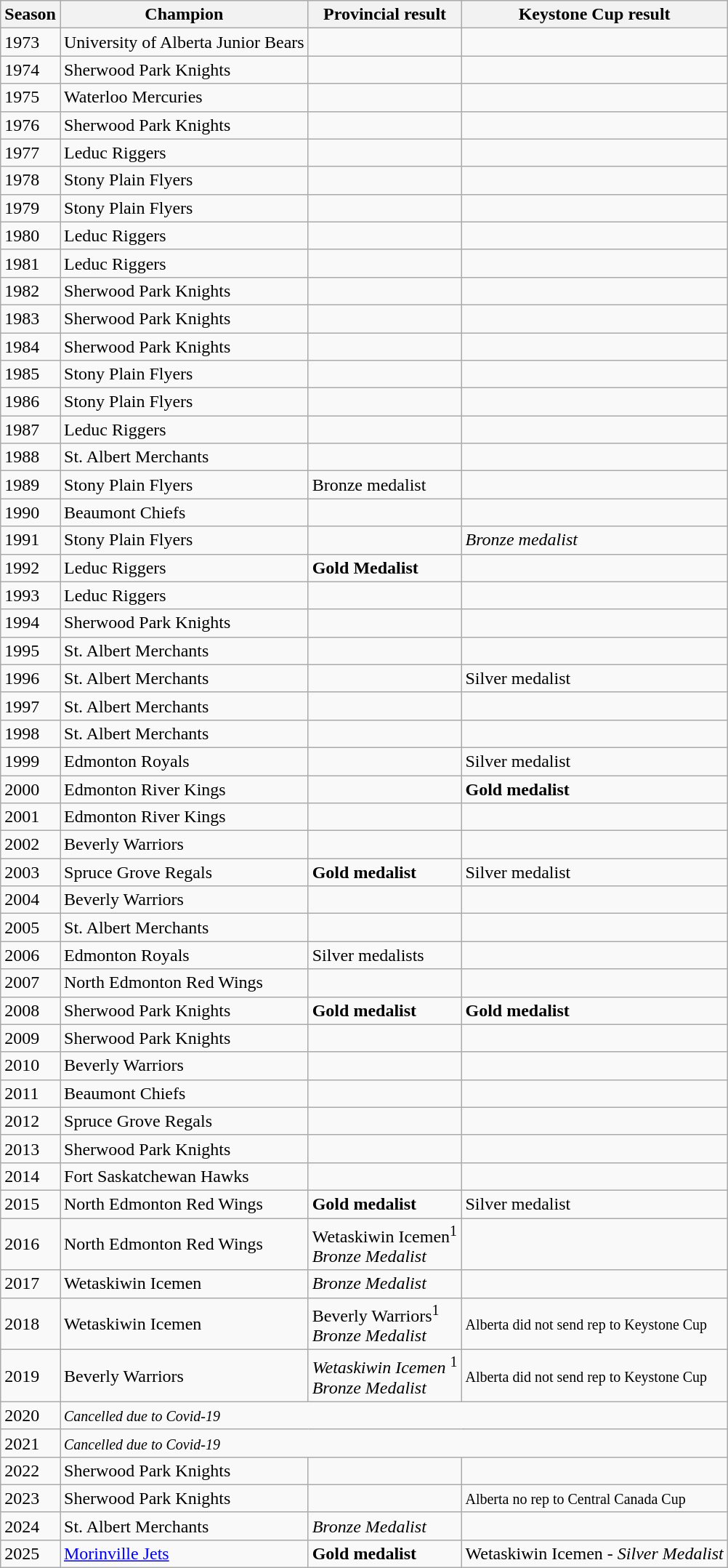<table class="wikitable sortable">
<tr>
<th>Season</th>
<th>Champion</th>
<th>Provincial result</th>
<th>Keystone Cup result</th>
</tr>
<tr>
<td>1973</td>
<td>University of Alberta Junior Bears</td>
<td></td>
<td></td>
</tr>
<tr>
<td>1974</td>
<td>Sherwood Park Knights</td>
<td></td>
<td></td>
</tr>
<tr>
<td>1975</td>
<td>Waterloo Mercuries</td>
<td></td>
<td></td>
</tr>
<tr>
<td>1976</td>
<td>Sherwood Park Knights</td>
<td></td>
<td></td>
</tr>
<tr>
<td>1977</td>
<td>Leduc Riggers</td>
<td></td>
<td></td>
</tr>
<tr>
<td>1978</td>
<td>Stony Plain Flyers</td>
<td></td>
<td></td>
</tr>
<tr>
<td>1979</td>
<td>Stony Plain Flyers</td>
<td></td>
<td></td>
</tr>
<tr>
<td>1980</td>
<td>Leduc Riggers</td>
<td></td>
<td></td>
</tr>
<tr>
<td>1981</td>
<td>Leduc Riggers</td>
<td></td>
<td></td>
</tr>
<tr>
<td>1982</td>
<td>Sherwood Park Knights</td>
<td></td>
<td></td>
</tr>
<tr>
<td>1983</td>
<td>Sherwood Park Knights</td>
<td></td>
<td></td>
</tr>
<tr>
<td>1984</td>
<td>Sherwood Park Knights</td>
<td></td>
<td></td>
</tr>
<tr>
<td>1985</td>
<td>Stony Plain Flyers</td>
<td></td>
<td></td>
</tr>
<tr>
<td>1986</td>
<td>Stony Plain Flyers</td>
<td></td>
<td></td>
</tr>
<tr>
<td>1987</td>
<td>Leduc Riggers</td>
<td></td>
<td></td>
</tr>
<tr>
<td>1988</td>
<td>St. Albert Merchants</td>
<td></td>
<td></td>
</tr>
<tr>
<td>1989</td>
<td>Stony Plain Flyers</td>
<td>Bronze medalist</td>
</tr>
<tr>
<td>1990</td>
<td>Beaumont Chiefs</td>
<td></td>
<td></td>
</tr>
<tr>
<td>1991</td>
<td>Stony Plain Flyers</td>
<td></td>
<td><em>Bronze medalist</em></td>
</tr>
<tr>
<td>1992</td>
<td>Leduc Riggers</td>
<td><strong>Gold Medalist</strong></td>
<td></td>
</tr>
<tr>
<td>1993</td>
<td>Leduc Riggers</td>
<td></td>
<td></td>
</tr>
<tr>
<td>1994</td>
<td>Sherwood Park Knights</td>
<td></td>
<td></td>
</tr>
<tr>
<td>1995</td>
<td>St. Albert Merchants</td>
<td></td>
<td></td>
</tr>
<tr>
<td>1996</td>
<td>St. Albert Merchants</td>
<td></td>
<td>Silver medalist</td>
</tr>
<tr>
<td>1997</td>
<td>St. Albert Merchants</td>
<td></td>
<td></td>
</tr>
<tr>
<td>1998</td>
<td>St. Albert Merchants</td>
<td></td>
<td></td>
</tr>
<tr>
<td>1999</td>
<td>Edmonton Royals</td>
<td></td>
<td>Silver medalist</td>
</tr>
<tr>
<td>2000</td>
<td>Edmonton River Kings</td>
<td></td>
<td><strong>Gold medalist</strong></td>
</tr>
<tr>
<td>2001</td>
<td>Edmonton River Kings</td>
<td></td>
<td></td>
</tr>
<tr>
<td>2002</td>
<td>Beverly Warriors</td>
<td></td>
<td></td>
</tr>
<tr>
<td>2003</td>
<td>Spruce Grove Regals</td>
<td><strong>Gold medalist</strong></td>
<td>Silver medalist</td>
</tr>
<tr>
<td>2004</td>
<td>Beverly Warriors</td>
<td></td>
<td></td>
</tr>
<tr>
<td>2005</td>
<td>St. Albert Merchants</td>
<td></td>
<td></td>
</tr>
<tr>
<td>2006</td>
<td>Edmonton Royals</td>
<td>Silver medalists</td>
<td></td>
</tr>
<tr>
<td>2007</td>
<td>North Edmonton Red Wings</td>
<td></td>
<td></td>
</tr>
<tr>
<td>2008</td>
<td>Sherwood Park Knights</td>
<td><strong>Gold medalist</strong></td>
<td><strong>Gold medalist</strong></td>
</tr>
<tr>
<td>2009</td>
<td>Sherwood Park Knights</td>
<td></td>
<td></td>
</tr>
<tr>
<td>2010</td>
<td>Beverly Warriors</td>
<td></td>
<td></td>
</tr>
<tr>
<td>2011</td>
<td>Beaumont Chiefs</td>
<td></td>
<td></td>
</tr>
<tr>
<td>2012</td>
<td>Spruce Grove Regals</td>
<td></td>
<td></td>
</tr>
<tr>
<td>2013</td>
<td>Sherwood Park Knights</td>
<td></td>
<td></td>
</tr>
<tr>
<td>2014</td>
<td>Fort Saskatchewan Hawks</td>
<td></td>
<td></td>
</tr>
<tr>
<td>2015</td>
<td>North Edmonton Red Wings</td>
<td><strong>Gold medalist </strong></td>
<td>Silver medalist</td>
</tr>
<tr>
<td>2016</td>
<td>North Edmonton Red Wings</td>
<td>Wetaskiwin Icemen<sup>1</sup><br><em>Bronze Medalist</em></td>
<td></td>
</tr>
<tr>
<td>2017</td>
<td>Wetaskiwin Icemen</td>
<td><em>Bronze Medalist</em></td>
<td></td>
</tr>
<tr>
<td>2018</td>
<td>Wetaskiwin Icemen</td>
<td>Beverly Warriors<sup>1</sup><br><em>Bronze Medalist</em></td>
<td><small>Alberta did not send rep to Keystone Cup</small></td>
</tr>
<tr>
<td>2019</td>
<td>Beverly Warriors</td>
<td><em>Wetaskiwin Icemen</em> <sup>1</sup><br><em>Bronze Medalist</em></td>
<td><small>Alberta did not send rep to Keystone Cup</small></td>
</tr>
<tr>
<td>2020</td>
<td colspan=3><small><em>Cancelled due to Covid-19</em></small></td>
</tr>
<tr>
<td>2021</td>
<td colspan=3><small><em>Cancelled due to Covid-19</em></small></td>
</tr>
<tr>
<td>2022</td>
<td>Sherwood Park Knights</td>
<td></td>
</tr>
<tr>
<td>2023</td>
<td>Sherwood Park Knights</td>
<td></td>
<td><small>Alberta no rep to Central Canada Cup</small></td>
</tr>
<tr>
<td>2024</td>
<td>St. Albert Merchants</td>
<td><em>Bronze Medalist</em></td>
<td></td>
</tr>
<tr>
<td>2025</td>
<td><a href='#'>Morinville Jets</a></td>
<td><strong>Gold medalist </strong></td>
<td>Wetaskiwin Icemen - <em>Silver Medalist</em></td>
</tr>
</table>
